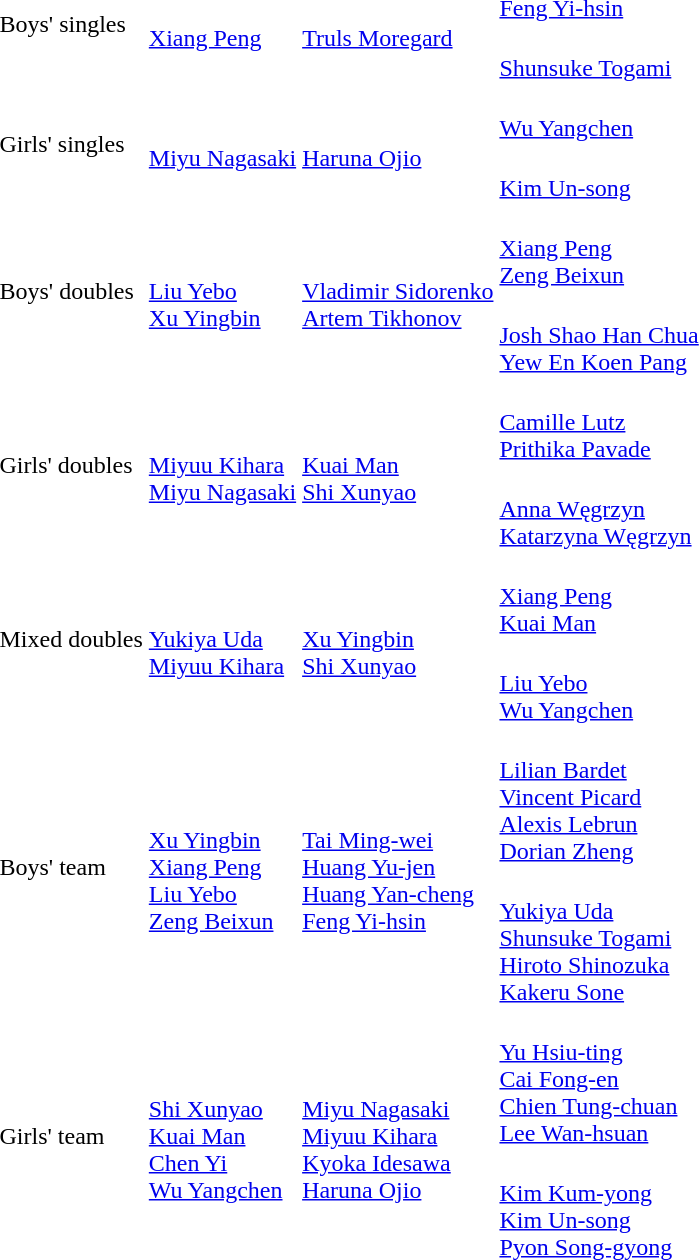<table>
<tr>
<td rowspan=2>Boys' singles</td>
<td rowspan=2><br><a href='#'>Xiang Peng</a></td>
<td rowspan=2><br><a href='#'>Truls Moregard</a></td>
<td><br><a href='#'>Feng Yi-hsin</a></td>
</tr>
<tr>
<td><br><a href='#'>Shunsuke Togami</a></td>
</tr>
<tr>
<td rowspan=2>Girls' singles</td>
<td rowspan=2><br><a href='#'>Miyu Nagasaki</a></td>
<td rowspan=2><br><a href='#'>Haruna Ojio</a></td>
<td><br><a href='#'>Wu Yangchen</a></td>
</tr>
<tr>
<td><br><a href='#'>Kim Un-song</a></td>
</tr>
<tr>
<td rowspan=2>Boys' doubles</td>
<td rowspan=2><br><a href='#'>Liu Yebo</a><br><a href='#'>Xu Yingbin</a></td>
<td rowspan=2><br><a href='#'>Vladimir Sidorenko</a><br><a href='#'>Artem Tikhonov</a></td>
<td><br><a href='#'>Xiang Peng</a><br><a href='#'>Zeng Beixun</a></td>
</tr>
<tr>
<td><br><a href='#'>Josh Shao Han Chua</a><br><a href='#'>Yew En Koen Pang</a></td>
</tr>
<tr>
<td rowspan=2>Girls' doubles</td>
<td rowspan=2><br><a href='#'>Miyuu Kihara</a><br><a href='#'>Miyu Nagasaki</a></td>
<td rowspan=2><br><a href='#'>Kuai Man</a><br><a href='#'>Shi Xunyao</a></td>
<td><br><a href='#'>Camille Lutz</a><br><a href='#'>Prithika Pavade</a></td>
</tr>
<tr>
<td><br><a href='#'>Anna Węgrzyn</a><br><a href='#'>Katarzyna Węgrzyn</a></td>
</tr>
<tr>
<td rowspan=2>Mixed doubles</td>
<td rowspan=2><br><a href='#'>Yukiya Uda</a><br><a href='#'>Miyuu Kihara</a></td>
<td rowspan=2><br><a href='#'>Xu Yingbin</a><br><a href='#'>Shi Xunyao</a></td>
<td><br><a href='#'>Xiang Peng</a><br><a href='#'>Kuai Man</a></td>
</tr>
<tr>
<td><br><a href='#'>Liu Yebo</a><br><a href='#'>Wu Yangchen</a></td>
</tr>
<tr>
<td rowspan=2>Boys' team</td>
<td rowspan=2><br><a href='#'>Xu Yingbin</a><br><a href='#'>Xiang Peng</a><br><a href='#'>Liu Yebo</a><br><a href='#'>Zeng Beixun</a></td>
<td rowspan=2><br><a href='#'>Tai Ming-wei</a><br><a href='#'>Huang Yu-jen</a><br><a href='#'>Huang Yan-cheng</a><br><a href='#'>Feng Yi-hsin</a></td>
<td><br><a href='#'>Lilian Bardet</a><br><a href='#'>Vincent Picard</a><br><a href='#'>Alexis Lebrun</a><br><a href='#'>Dorian Zheng</a></td>
</tr>
<tr>
<td><br><a href='#'>Yukiya Uda</a><br><a href='#'>Shunsuke Togami</a><br><a href='#'>Hiroto Shinozuka</a><br><a href='#'>Kakeru Sone</a></td>
</tr>
<tr>
<td rowspan=2>Girls' team</td>
<td rowspan=2><br><a href='#'>Shi Xunyao</a><br><a href='#'>Kuai Man</a><br><a href='#'>Chen Yi</a><br><a href='#'>Wu Yangchen</a></td>
<td rowspan=2><br><a href='#'>Miyu Nagasaki</a><br><a href='#'>Miyuu Kihara</a><br><a href='#'>Kyoka Idesawa</a><br><a href='#'>Haruna Ojio</a></td>
<td><br><a href='#'>Yu Hsiu-ting</a><br><a href='#'>Cai Fong-en</a><br><a href='#'>Chien Tung-chuan</a><br><a href='#'>Lee Wan-hsuan</a></td>
</tr>
<tr>
<td><br><a href='#'>Kim Kum-yong</a><br><a href='#'>Kim Un-song</a><br><a href='#'>Pyon Song-gyong</a></td>
</tr>
</table>
